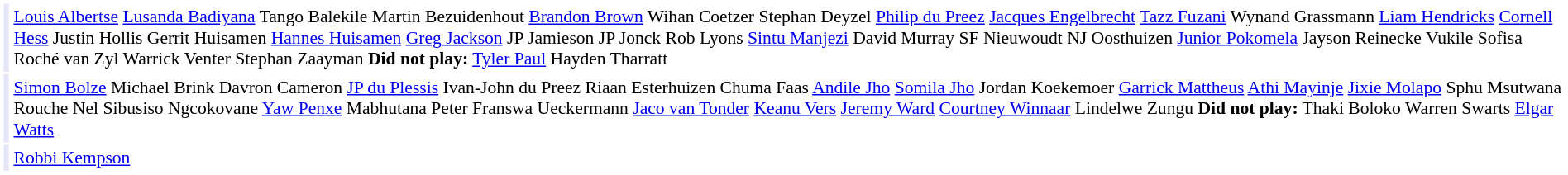<table cellpadding="2" style="border: 1px solid white; font-size:90%;">
<tr>
<td style="text-align:right;" bgcolor="lavender"></td>
<td style="text-align:left;"><a href='#'>Louis Albertse</a> <a href='#'>Lusanda Badiyana</a> Tango Balekile Martin Bezuidenhout <a href='#'>Brandon Brown</a> Wihan Coetzer Stephan Deyzel <a href='#'>Philip du Preez</a> <a href='#'>Jacques Engelbrecht</a> <a href='#'>Tazz Fuzani</a> Wynand Grassmann <a href='#'>Liam Hendricks</a> <a href='#'>Cornell Hess</a> Justin Hollis Gerrit Huisamen <a href='#'>Hannes Huisamen</a> <a href='#'>Greg Jackson</a> JP Jamieson JP Jonck Rob Lyons <a href='#'>Sintu Manjezi</a> David Murray SF Nieuwoudt NJ Oosthuizen <a href='#'>Junior Pokomela</a> Jayson Reinecke Vukile Sofisa Roché van Zyl Warrick Venter Stephan Zaayman <strong>Did not play:</strong> <a href='#'>Tyler Paul</a> Hayden Tharratt</td>
</tr>
<tr>
<td style="text-align:right;" bgcolor="lavender"></td>
<td style="text-align:left;"><a href='#'>Simon Bolze</a> Michael Brink Davron Cameron <a href='#'>JP du Plessis</a> Ivan-John du Preez Riaan Esterhuizen Chuma Faas <a href='#'>Andile Jho</a> <a href='#'>Somila Jho</a> Jordan Koekemoer <a href='#'>Garrick Mattheus</a> <a href='#'>Athi Mayinje</a> <a href='#'>Jixie Molapo</a> Sphu Msutwana Rouche Nel Sibusiso Ngcokovane <a href='#'>Yaw Penxe</a> Mabhutana Peter Franswa Ueckermann <a href='#'>Jaco van Tonder</a> <a href='#'>Keanu Vers</a> <a href='#'>Jeremy Ward</a> <a href='#'>Courtney Winnaar</a> Lindelwe Zungu <strong>Did not play:</strong> Thaki Boloko Warren Swarts <a href='#'>Elgar Watts</a></td>
</tr>
<tr>
<td style="text-align:right;" bgcolor="lavender"></td>
<td style="text-align:left;"><a href='#'>Robbi Kempson</a></td>
</tr>
</table>
